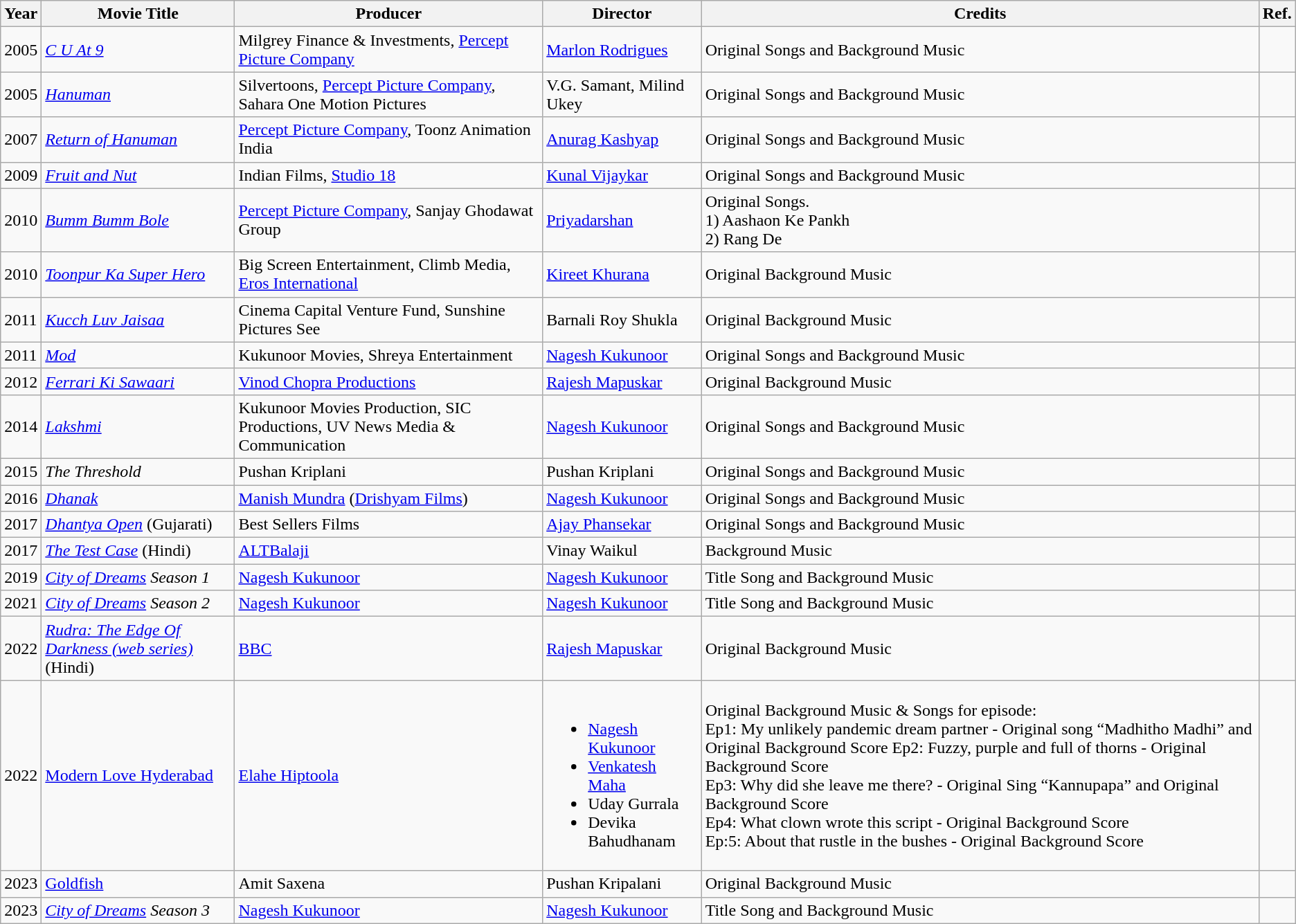<table class=wikitable>
<tr>
<th>Year</th>
<th>Movie Title</th>
<th>Producer</th>
<th>Director</th>
<th>Credits</th>
<th>Ref.</th>
</tr>
<tr>
<td rowspan=1>2005</td>
<td><em><a href='#'>C U At 9</a></em></td>
<td>Milgrey Finance & Investments, <a href='#'>Percept Picture Company</a></td>
<td><a href='#'>Marlon Rodrigues</a></td>
<td>Original Songs and Background Music</td>
<td></td>
</tr>
<tr>
<td rowspan=1>2005</td>
<td><em><a href='#'>Hanuman</a></em></td>
<td>Silvertoons, <a href='#'>Percept Picture Company</a>, Sahara One Motion Pictures</td>
<td>V.G. Samant, Milind Ukey</td>
<td>Original Songs and Background Music</td>
<td></td>
</tr>
<tr>
<td rowspan=1>2007</td>
<td><em><a href='#'>Return of Hanuman</a></em></td>
<td><a href='#'>Percept Picture Company</a>, Toonz Animation India</td>
<td><a href='#'>Anurag Kashyap</a></td>
<td>Original Songs and Background Music</td>
<td></td>
</tr>
<tr>
<td rowspan=1>2009</td>
<td><em><a href='#'>Fruit and Nut</a></em></td>
<td>Indian Films, <a href='#'>Studio 18</a></td>
<td><a href='#'>Kunal Vijaykar</a></td>
<td>Original Songs and Background Music</td>
<td></td>
</tr>
<tr>
<td rowspan=1>2010</td>
<td><em><a href='#'>Bumm Bumm Bole</a></em></td>
<td><a href='#'>Percept Picture Company</a>, Sanjay Ghodawat Group</td>
<td><a href='#'>Priyadarshan</a></td>
<td>Original Songs.<br>1) Aashaon Ke Pankh<br>2) Rang De<br></td>
<td></td>
</tr>
<tr>
<td rowspan=1>2010</td>
<td><em><a href='#'>Toonpur Ka Super Hero</a></em></td>
<td>Big Screen Entertainment, Climb Media, <a href='#'>Eros International</a></td>
<td><a href='#'>Kireet Khurana</a></td>
<td>Original Background Music</td>
<td></td>
</tr>
<tr>
<td rowspan=1>2011</td>
<td><em><a href='#'>Kucch Luv Jaisaa</a></em></td>
<td>Cinema Capital Venture Fund, Sunshine Pictures See</td>
<td>Barnali Roy Shukla</td>
<td>Original Background Music</td>
<td></td>
</tr>
<tr>
<td rowspan=1>2011</td>
<td><em><a href='#'>Mod</a></em></td>
<td>Kukunoor Movies, Shreya Entertainment</td>
<td><a href='#'>Nagesh Kukunoor</a></td>
<td>Original Songs and Background Music</td>
<td></td>
</tr>
<tr>
<td rowspan=1>2012</td>
<td><em><a href='#'>Ferrari Ki Sawaari</a></em></td>
<td><a href='#'>Vinod Chopra Productions</a></td>
<td><a href='#'>Rajesh Mapuskar</a></td>
<td>Original Background Music</td>
<td></td>
</tr>
<tr>
<td rowspan=1>2014</td>
<td><em><a href='#'>Lakshmi</a></em></td>
<td>Kukunoor Movies Production, SIC Productions, UV News Media & Communication</td>
<td><a href='#'>Nagesh Kukunoor</a></td>
<td>Original Songs and Background Music</td>
<td></td>
</tr>
<tr>
<td rowspan=1>2015</td>
<td><em>The Threshold</em></td>
<td>Pushan Kriplani</td>
<td>Pushan Kriplani</td>
<td>Original Songs and Background Music</td>
<td></td>
</tr>
<tr>
<td rowspan=1>2016</td>
<td><em><a href='#'>Dhanak</a></em></td>
<td><a href='#'>Manish Mundra</a> (<a href='#'>Drishyam Films</a>)</td>
<td><a href='#'>Nagesh Kukunoor</a></td>
<td>Original Songs and Background Music</td>
<td></td>
</tr>
<tr>
<td rowspan=1>2017</td>
<td><em><a href='#'>Dhantya Open</a></em> (Gujarati)</td>
<td>Best Sellers Films</td>
<td><a href='#'>Ajay Phansekar</a></td>
<td>Original Songs and Background Music</td>
<td></td>
</tr>
<tr>
<td rowspan=1>2017</td>
<td><em><a href='#'>The Test Case</a></em> (Hindi)</td>
<td><a href='#'>ALTBalaji</a></td>
<td>Vinay Waikul</td>
<td>Background Music</td>
<td></td>
</tr>
<tr>
<td>2019</td>
<td><em><a href='#'>City of Dreams</a> Season 1</em></td>
<td><a href='#'>Nagesh Kukunoor</a></td>
<td><a href='#'>Nagesh Kukunoor</a></td>
<td>Title Song and Background Music</td>
<td></td>
</tr>
<tr>
<td>2021</td>
<td><em><a href='#'>City of Dreams</a> Season 2</em></td>
<td><a href='#'>Nagesh Kukunoor</a></td>
<td><a href='#'>Nagesh Kukunoor</a></td>
<td>Title Song and Background Music</td>
<td></td>
</tr>
<tr>
<td rowspan=1>2022</td>
<td><a href='#'><em>Rudra: The Edge Of Darkness (web series)</em></a> (Hindi)</td>
<td><a href='#'>BBC</a></td>
<td><a href='#'>Rajesh Mapuskar</a></td>
<td>Original Background Music</td>
<td></td>
</tr>
<tr>
<td>2022</td>
<td><a href='#'>Modern Love Hyderabad</a></td>
<td><a href='#'>Elahe Hiptoola</a></td>
<td><br><ul><li><a href='#'>Nagesh Kukunoor</a></li><li><a href='#'>Venkatesh Maha</a></li><li>Uday Gurrala</li><li>Devika Bahudhanam</li></ul></td>
<td>Original Background Music & Songs for episode:<br>Ep1: My unlikely pandemic dream partner - Original song “Madhitho Madhi” and Original Background Score
Ep2: Fuzzy, purple and full of thorns - Original Background Score<br>Ep3: Why did she leave me there? - Original Sing “Kannupapa” and Original Background Score<br>Ep4: What clown wrote this script - Original Background Score<br>Ep:5: About that rustle in the bushes - Original Background Score</td>
<td></td>
</tr>
<tr>
<td>2023</td>
<td><a href='#'>Goldfish</a></td>
<td>Amit Saxena</td>
<td>Pushan Kripalani</td>
<td>Original Background Music</td>
<td></td>
</tr>
<tr>
<td>2023</td>
<td><em><a href='#'>City of Dreams</a> Season 3</em></td>
<td><a href='#'>Nagesh Kukunoor</a></td>
<td><a href='#'>Nagesh Kukunoor</a></td>
<td>Title Song and Background Music</td>
<td></td>
</tr>
</table>
